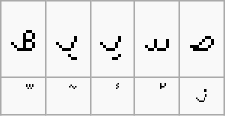<table class="wikitable">
<tr align="center" style="font-size:200%;font-family:'Noto Sans Hanifi Rohingya';" |>
<td>𐴡</td>
<td>𐴠</td>
<td>𐴞</td>
<td>𐴟</td>
<td>𐴝</td>
</tr>
<tr align="center">
<td>𐴧</td>
<td>𐴦</td>
<td>𐴥</td>
<td>𐴤</td>
<td>𐴣</td>
</tr>
</table>
